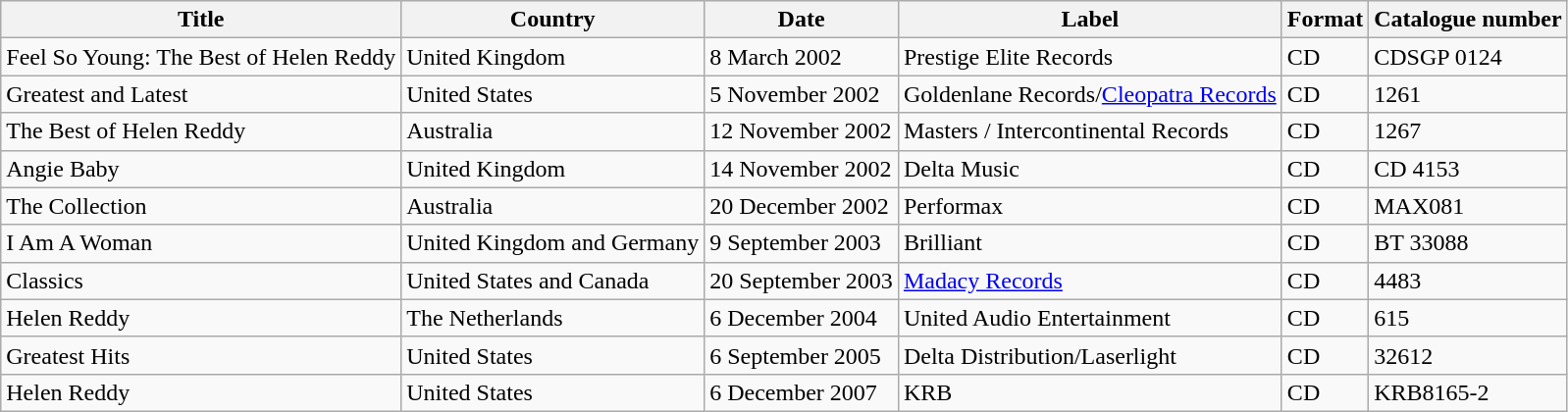<table class="wikitable">
<tr>
<th>Title</th>
<th>Country</th>
<th>Date</th>
<th>Label</th>
<th>Format</th>
<th>Catalogue number</th>
</tr>
<tr>
<td>Feel So Young: The Best of Helen Reddy</td>
<td>United Kingdom</td>
<td>8 March 2002</td>
<td>Prestige Elite Records</td>
<td>CD</td>
<td>CDSGP 0124</td>
</tr>
<tr>
<td>Greatest and Latest</td>
<td>United States</td>
<td>5 November 2002</td>
<td>Goldenlane Records/<a href='#'>Cleopatra Records</a></td>
<td>CD</td>
<td>1261</td>
</tr>
<tr>
<td>The Best of Helen Reddy</td>
<td>Australia</td>
<td>12 November 2002</td>
<td>Masters / Intercontinental Records</td>
<td>CD</td>
<td>1267</td>
</tr>
<tr>
<td>Angie Baby</td>
<td>United Kingdom</td>
<td>14 November 2002 </td>
<td>Delta Music</td>
<td>CD</td>
<td>CD 4153</td>
</tr>
<tr>
<td>The Collection</td>
<td>Australia</td>
<td>20 December 2002</td>
<td>Performax</td>
<td>CD</td>
<td>MAX081</td>
</tr>
<tr>
<td>I Am A Woman</td>
<td>United Kingdom and Germany</td>
<td>9 September 2003</td>
<td>Brilliant</td>
<td>CD</td>
<td>BT 33088</td>
</tr>
<tr>
<td>Classics</td>
<td>United States and Canada</td>
<td>20 September 2003</td>
<td><a href='#'>Madacy Records</a></td>
<td>CD</td>
<td>4483</td>
</tr>
<tr>
<td>Helen Reddy</td>
<td>The Netherlands</td>
<td>6 December 2004</td>
<td>United Audio Entertainment</td>
<td>CD</td>
<td>615</td>
</tr>
<tr>
<td>Greatest Hits</td>
<td>United States</td>
<td>6 September 2005</td>
<td>Delta Distribution/Laserlight</td>
<td>CD</td>
<td>32612</td>
</tr>
<tr>
<td>Helen Reddy</td>
<td>United States</td>
<td>6 December 2007</td>
<td>KRB</td>
<td>CD</td>
<td>KRB8165-2</td>
</tr>
</table>
